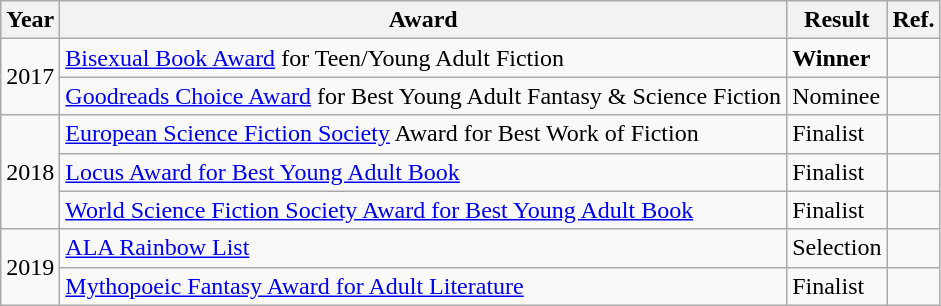<table class="wikitable sortable mw-collapsible">
<tr>
<th>Year</th>
<th>Award</th>
<th>Result</th>
<th>Ref.</th>
</tr>
<tr>
<td rowspan="2">2017</td>
<td><a href='#'>Bisexual Book Award</a> for Teen/Young Adult Fiction</td>
<td><strong>Winner</strong></td>
<td></td>
</tr>
<tr>
<td><a href='#'>Goodreads Choice Award</a> for  Best Young Adult Fantasy & Science Fiction</td>
<td>Nominee</td>
<td></td>
</tr>
<tr>
<td rowspan="3">2018</td>
<td><a href='#'>European Science Fiction Society</a> Award for Best Work of Fiction</td>
<td>Finalist</td>
<td></td>
</tr>
<tr>
<td><a href='#'>Locus Award for Best Young Adult Book</a></td>
<td>Finalist</td>
<td></td>
</tr>
<tr>
<td><a href='#'>World Science Fiction Society Award for Best Young Adult Book</a></td>
<td>Finalist</td>
<td></td>
</tr>
<tr>
<td rowspan="2">2019</td>
<td><a href='#'>ALA Rainbow List</a></td>
<td>Selection</td>
<td></td>
</tr>
<tr>
<td><a href='#'>Mythopoeic Fantasy Award for Adult Literature</a></td>
<td>Finalist</td>
<td></td>
</tr>
</table>
